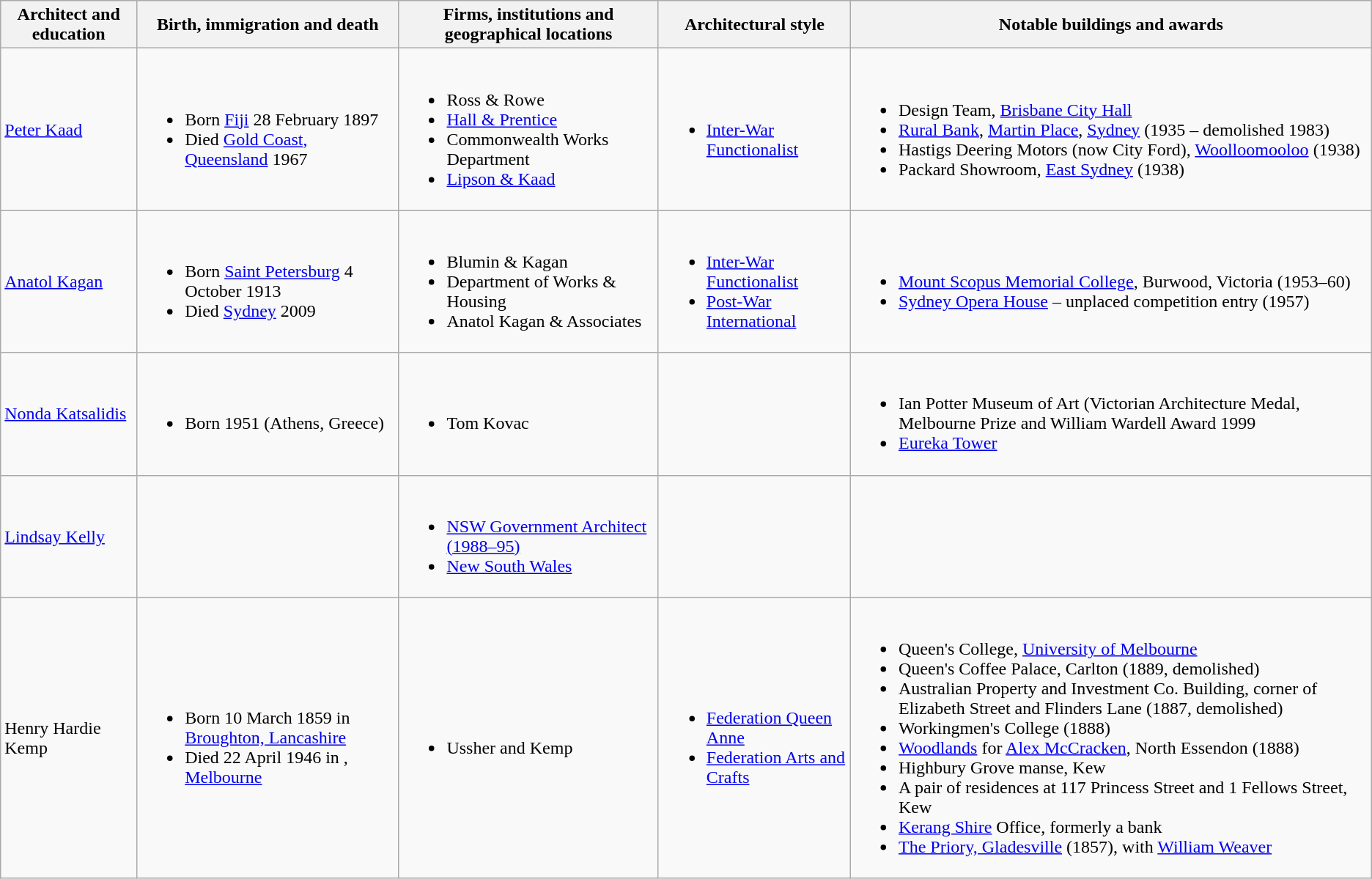<table class="wikitable">
<tr style="background:#efefef;">
<th>Architect and education</th>
<th>Birth, immigration and death</th>
<th>Firms, institutions and geographical locations</th>
<th>Architectural style</th>
<th>Notable buildings and awards</th>
</tr>
<tr>
<td><a href='#'>Peter Kaad</a></td>
<td><br><ul><li>Born <a href='#'>Fiji</a> 28 February 1897</li><li>Died <a href='#'>Gold Coast, Queensland</a> 1967</li></ul></td>
<td><br><ul><li>Ross & Rowe</li><li><a href='#'>Hall & Prentice</a></li><li>Commonwealth Works Department</li><li><a href='#'>Lipson & Kaad</a></li></ul></td>
<td><br><ul><li><a href='#'>Inter-War Functionalist</a></li></ul></td>
<td><br><ul><li>Design Team, <a href='#'>Brisbane City Hall</a></li><li><a href='#'>Rural Bank</a>, <a href='#'>Martin Place</a>, <a href='#'>Sydney</a> (1935 – demolished 1983)</li><li>Hastigs Deering Motors (now City Ford), <a href='#'>Woolloomooloo</a> (1938)</li><li>Packard Showroom, <a href='#'>East Sydney</a> (1938)</li></ul></td>
</tr>
<tr>
<td><a href='#'>Anatol Kagan</a></td>
<td><br><ul><li>Born <a href='#'>Saint Petersburg</a> 4 October 1913</li><li>Died <a href='#'>Sydney</a> 2009</li></ul></td>
<td><br><ul><li>Blumin & Kagan</li><li>Department of Works & Housing</li><li>Anatol Kagan & Associates</li></ul></td>
<td><br><ul><li><a href='#'>Inter-War Functionalist</a></li><li><a href='#'>Post-War International</a></li></ul></td>
<td><br><ul><li><a href='#'>Mount Scopus Memorial College</a>, Burwood, Victoria (1953–60)</li><li><a href='#'>Sydney Opera House</a> – unplaced competition entry (1957)</li></ul></td>
</tr>
<tr>
<td><a href='#'>Nonda Katsalidis</a></td>
<td><br><ul><li>Born 1951 (Athens, Greece)</li></ul></td>
<td><br><ul><li>Tom Kovac</li></ul></td>
<td></td>
<td><br><ul><li>Ian Potter Museum of Art (Victorian Architecture Medal, Melbourne Prize and William Wardell Award 1999</li><li><a href='#'>Eureka Tower</a></li></ul></td>
</tr>
<tr>
<td><a href='#'>Lindsay Kelly</a></td>
<td></td>
<td><br><ul><li><a href='#'>NSW Government Architect<br>(1988–95)</a></li><li><a href='#'>New South Wales</a></li></ul></td>
<td></td>
<td></td>
</tr>
<tr>
<td>Henry Hardie Kemp</td>
<td><br><ul><li>Born 10 March 1859 in <a href='#'>Broughton, Lancashire</a></li><li>Died 22 April 1946 in , <a href='#'>Melbourne</a></li></ul></td>
<td><br><ul><li>Ussher and Kemp</li></ul></td>
<td><br><ul><li><a href='#'>Federation Queen Anne</a></li><li><a href='#'>Federation Arts and Crafts</a></li></ul></td>
<td><br><ul><li>Queen's College, <a href='#'>University of Melbourne</a></li><li>Queen's Coffee Palace, Carlton (1889, demolished)</li><li>Australian Property and Investment Co. Building, corner of Elizabeth Street and Flinders Lane (1887, demolished)</li><li>Workingmen's College (1888)</li><li><a href='#'>Woodlands</a> for <a href='#'>Alex McCracken</a>, North Essendon (1888)</li><li>Highbury Grove manse, Kew</li><li>A pair of residences at 117 Princess Street and 1 Fellows Street, Kew</li><li><a href='#'>Kerang Shire</a> Office, formerly a bank</li><li><a href='#'>The Priory, Gladesville</a> (1857), with <a href='#'>William Weaver</a></li></ul></td>
</tr>
</table>
